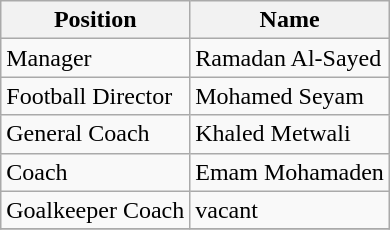<table class="wikitable">
<tr>
<th>Position</th>
<th>Name</th>
</tr>
<tr>
<td>Manager</td>
<td> Ramadan Al-Sayed</td>
</tr>
<tr>
<td>Football Director</td>
<td> Mohamed Seyam</td>
</tr>
<tr>
<td>General Coach</td>
<td> Khaled Metwali</td>
</tr>
<tr>
<td>Coach</td>
<td> Emam Mohamaden</td>
</tr>
<tr>
<td>Goalkeeper Coach</td>
<td>vacant</td>
</tr>
<tr>
</tr>
</table>
